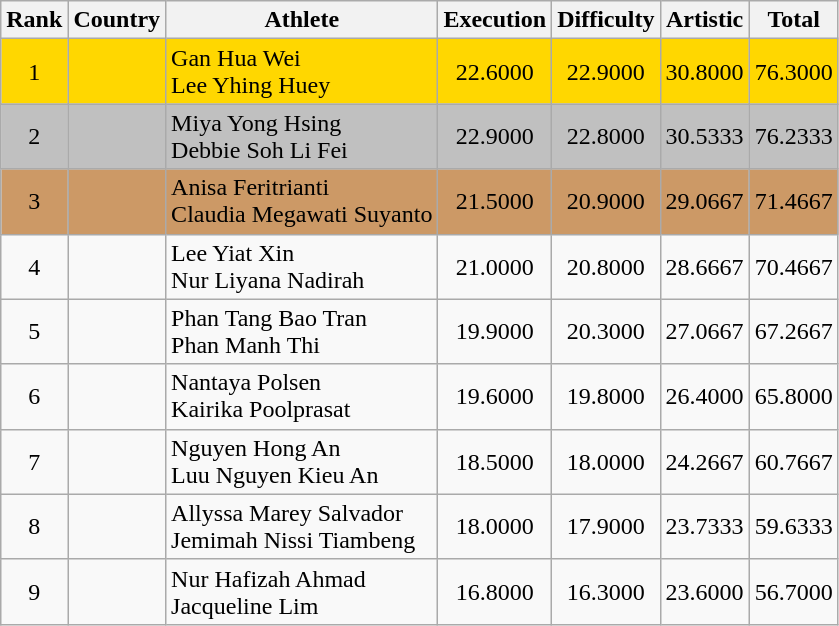<table class="wikitable" style="text-align:center;">
<tr>
<th>Rank</th>
<th>Country</th>
<th>Athlete</th>
<th>Execution</th>
<th>Difficulty</th>
<th>Artistic</th>
<th>Total</th>
</tr>
<tr bgcolor=gold>
<td>1</td>
<td align="left"></td>
<td align="left">Gan Hua Wei<br>Lee Yhing Huey</td>
<td>22.6000</td>
<td>22.9000</td>
<td>30.8000</td>
<td>76.3000</td>
</tr>
<tr bgcolor=silver>
<td>2</td>
<td align="left"></td>
<td align="left">Miya Yong Hsing<br>Debbie Soh Li Fei</td>
<td>22.9000</td>
<td>22.8000</td>
<td>30.5333</td>
<td>76.2333</td>
</tr>
<tr bgcolor=#cc9966>
<td>3</td>
<td align="left"></td>
<td align="left">Anisa Feritrianti<br>Claudia Megawati Suyanto</td>
<td>21.5000</td>
<td>20.9000</td>
<td>29.0667</td>
<td>71.4667</td>
</tr>
<tr>
<td>4</td>
<td align="left"></td>
<td align="left">Lee Yiat Xin<br>Nur Liyana Nadirah</td>
<td>21.0000</td>
<td>20.8000</td>
<td>28.6667</td>
<td>70.4667</td>
</tr>
<tr>
<td>5</td>
<td align="left"></td>
<td align="left">Phan Tang Bao Tran<br>Phan Manh Thi</td>
<td>19.9000</td>
<td>20.3000</td>
<td>27.0667</td>
<td>67.2667</td>
</tr>
<tr>
<td>6</td>
<td align="left"></td>
<td align="left">Nantaya Polsen<br>Kairika Poolprasat</td>
<td>19.6000</td>
<td>19.8000</td>
<td>26.4000</td>
<td>65.8000</td>
</tr>
<tr>
<td>7</td>
<td align="left"></td>
<td align="left">Nguyen Hong An<br>Luu Nguyen Kieu An</td>
<td>18.5000</td>
<td>18.0000</td>
<td>24.2667</td>
<td>60.7667</td>
</tr>
<tr>
<td>8</td>
<td align="left"></td>
<td align="left">Allyssa Marey Salvador<br>Jemimah Nissi Tiambeng</td>
<td>18.0000</td>
<td>17.9000</td>
<td>23.7333</td>
<td>59.6333</td>
</tr>
<tr>
<td>9</td>
<td align="left"></td>
<td align="left">Nur Hafizah Ahmad<br>Jacqueline Lim</td>
<td>16.8000</td>
<td>16.3000</td>
<td>23.6000</td>
<td>56.7000</td>
</tr>
</table>
